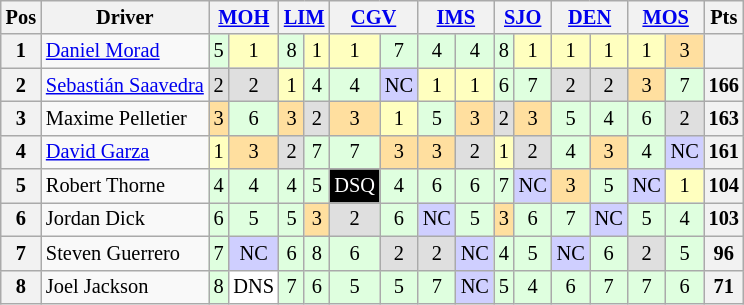<table class="wikitable" style="font-size:85%; text-align:center">
<tr>
<th>Pos</th>
<th>Driver</th>
<th colspan=2><a href='#'>MOH</a><br></th>
<th colspan=2><a href='#'>LIM</a><br></th>
<th colspan=2><a href='#'>CGV</a><br></th>
<th colspan=2><a href='#'>IMS</a><br></th>
<th colspan=2><a href='#'>SJO</a><br></th>
<th colspan=2><a href='#'>DEN</a><br></th>
<th colspan=2><a href='#'>MOS</a><br></th>
<th>Pts</th>
</tr>
<tr>
<th>1</th>
<td style="text-align:left"> <a href='#'>Daniel Morad</a></td>
<td style="background:#dfffdf">5</td>
<td style="background:#ffffbf">1</td>
<td style="background:#dfffdf">8</td>
<td style="background:#ffffbf">1</td>
<td style="background:#ffffbf">1</td>
<td style="background:#dfffdf">7</td>
<td style="background:#dfffdf">4</td>
<td style="background:#dfffdf">4</td>
<td style="background:#dfffdf">8</td>
<td style="background:#ffffbf">1</td>
<td style="background:#ffffbf">1</td>
<td style="background:#ffffbf">1</td>
<td style="background:#ffffbf">1</td>
<td style="background:#ffdf9f">3</td>
<th></th>
</tr>
<tr>
<th>2</th>
<td style="text-align:left"> <a href='#'>Sebastián Saavedra</a></td>
<td style="background:#dfdfdf">2</td>
<td style="background:#dfdfdf">2</td>
<td style="background:#ffffbf">1</td>
<td style="background:#dfffdf">4</td>
<td style="background:#dfffdf">4</td>
<td style="background:#cfcfff">NC</td>
<td style="background:#ffffbf">1</td>
<td style="background:#ffffbf">1</td>
<td style="background:#dfffdf">6</td>
<td style="background:#dfffdf">7</td>
<td style="background:#dfdfdf">2</td>
<td style="background:#dfdfdf">2</td>
<td style="background:#ffdf9f">3</td>
<td style="background:#dfffdf">7</td>
<th>166</th>
</tr>
<tr>
<th>3</th>
<td style="text-align:left"> Maxime Pelletier</td>
<td style="background:#ffdf9f">3</td>
<td style="background:#dfffdf">6</td>
<td style="background:#ffdf9f">3</td>
<td style="background:#dfdfdf">2</td>
<td style="background:#ffdf9f">3</td>
<td style="background:#ffffbf">1</td>
<td style="background:#dfffdf">5</td>
<td style="background:#ffdf9f">3</td>
<td style="background:#dfdfdf">2</td>
<td style="background:#ffdf9f">3</td>
<td style="background:#dfffdf">5</td>
<td style="background:#dfffdf">4</td>
<td style="background:#dfffdf">6</td>
<td style="background:#dfdfdf">2</td>
<th>163</th>
</tr>
<tr>
<th>4</th>
<td style="text-align:left"> <a href='#'>David Garza</a></td>
<td style="background:#ffffbf">1</td>
<td style="background:#ffdf9f">3</td>
<td style="background:#dfdfdf">2</td>
<td style="background:#dfffdf">7</td>
<td style="background:#dfffdf">7</td>
<td style="background:#ffdf9f">3</td>
<td style="background:#ffdf9f">3</td>
<td style="background:#dfdfdf">2</td>
<td style="background:#ffffbf">1</td>
<td style="background:#dfdfdf">2</td>
<td style="background:#dfffdf">4</td>
<td style="background:#ffdf9f">3</td>
<td style="background:#dfffdf">4</td>
<td style="background:#cfcfff">NC</td>
<th>161</th>
</tr>
<tr>
<th>5</th>
<td style="text-align:left"> Robert Thorne</td>
<td style="background:#dfffdf">4</td>
<td style="background:#dfffdf">4</td>
<td style="background:#dfffdf">4</td>
<td style="background:#dfffdf">5</td>
<td style="background:#000000; color:#ffffff">DSQ</td>
<td style="background:#dfffdf">4</td>
<td style="background:#dfffdf">6</td>
<td style="background:#dfffdf">6</td>
<td style="background:#dfffdf">7</td>
<td style="background:#cfcfff">NC</td>
<td style="background:#ffdf9f">3</td>
<td style="background:#dfffdf">5</td>
<td style="background:#cfcfff">NC</td>
<td style="background:#ffffbf">1</td>
<th>104</th>
</tr>
<tr>
<th>6</th>
<td style="text-align:left"> Jordan Dick</td>
<td style="background:#dfffdf">6</td>
<td style="background:#dfffdf">5</td>
<td style="background:#dfffdf">5</td>
<td style="background:#ffdf9f">3</td>
<td style="background:#dfdfdf">2</td>
<td style="background:#dfffdf">6</td>
<td style="background:#cfcfff">NC</td>
<td style="background:#dfffdf">5</td>
<td style="background:#ffdf9f">3</td>
<td style="background:#dfffdf">6</td>
<td style="background:#dfffdf">7</td>
<td style="background:#cfcfff">NC</td>
<td style="background:#dfffdf">5</td>
<td style="background:#dfffdf">4</td>
<th>103</th>
</tr>
<tr>
<th>7</th>
<td style="text-align:left"> Steven Guerrero</td>
<td style="background:#dfffdf">7</td>
<td style="background:#cfcfff">NC</td>
<td style="background:#dfffdf">6</td>
<td style="background:#dfffdf">8</td>
<td style="background:#dfffdf">6</td>
<td style="background:#dfdfdf">2</td>
<td style="background:#dfdfdf">2</td>
<td style="background:#cfcfff">NC</td>
<td style="background:#dfffdf">4</td>
<td style="background:#dfffdf">5</td>
<td style="background:#cfcfff">NC</td>
<td style="background:#dfffdf">6</td>
<td style="background:#dfdfdf">2</td>
<td style="background:#dfffdf">5</td>
<th>96</th>
</tr>
<tr>
<th>8</th>
<td style="text-align:left"> Joel Jackson</td>
<td style="background:#dfffdf">8</td>
<td style="background:#ffffff">DNS</td>
<td style="background:#dfffdf">7</td>
<td style="background:#dfffdf">6</td>
<td style="background:#dfffdf">5</td>
<td style="background:#dfffdf">5</td>
<td style="background:#dfffdf">7</td>
<td style="background:#cfcfff">NC</td>
<td style="background:#dfffdf">5</td>
<td style="background:#dfffdf">4</td>
<td style="background:#dfffdf">6</td>
<td style="background:#dfffdf">7</td>
<td style="background:#dfffdf">7</td>
<td style="background:#dfffdf">6</td>
<th>71</th>
</tr>
</table>
